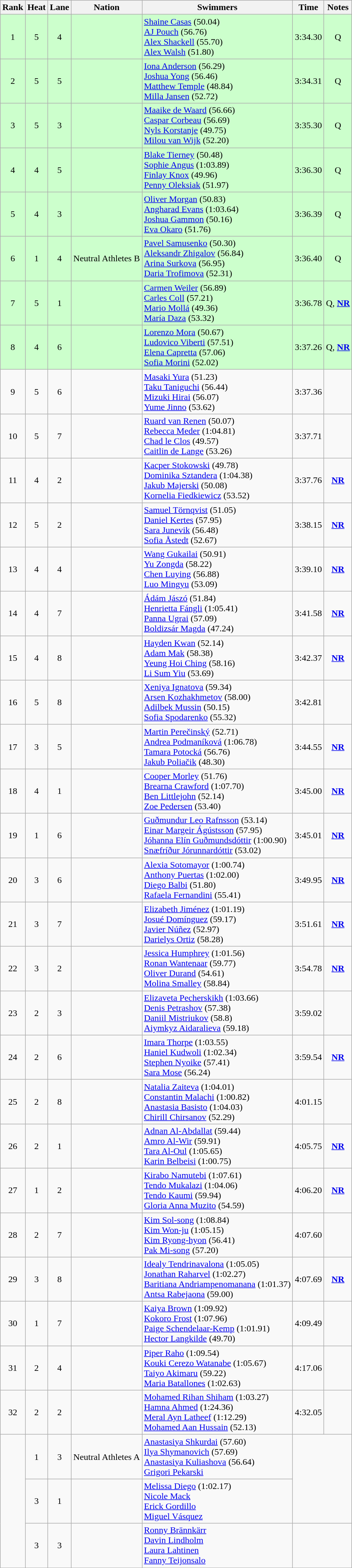<table class="wikitable sortable" style="text-align:center">
<tr>
<th>Rank</th>
<th>Heat</th>
<th>Lane</th>
<th>Nation</th>
<th>Swimmers</th>
<th>Time</th>
<th>Notes</th>
</tr>
<tr bgcolor=ccffcc>
<td>1</td>
<td>5</td>
<td>4</td>
<td align=left></td>
<td align=left><a href='#'>Shaine Casas</a> (50.04)<br><a href='#'>AJ Pouch</a> (56.76)<br><a href='#'>Alex Shackell</a> (55.70)<br><a href='#'>Alex Walsh</a> (51.80)</td>
<td>3:34.30</td>
<td>Q</td>
</tr>
<tr bgcolor=ccffcc>
<td>2</td>
<td>5</td>
<td>5</td>
<td align=left></td>
<td align=left><a href='#'>Iona Anderson</a> (56.29)<br><a href='#'>Joshua Yong</a> (56.46)<br><a href='#'>Matthew Temple</a> (48.84)<br><a href='#'>Milla Jansen</a> (52.72)</td>
<td>3:34.31</td>
<td>Q</td>
</tr>
<tr bgcolor=ccffcc>
<td>3</td>
<td>5</td>
<td>3</td>
<td align=left></td>
<td align=left><a href='#'>Maaike de Waard</a> (56.66)<br><a href='#'>Caspar Corbeau</a> (56.69)<br><a href='#'>Nyls Korstanje</a> (49.75)<br><a href='#'>Milou van Wijk</a> (52.20)</td>
<td>3:35.30</td>
<td>Q</td>
</tr>
<tr bgcolor=ccffcc>
<td>4</td>
<td>4</td>
<td>5</td>
<td align=left></td>
<td align=left><a href='#'>Blake Tierney</a> (50.48)<br><a href='#'>Sophie Angus</a> (1:03.89)<br><a href='#'>Finlay Knox</a> (49.96)<br><a href='#'>Penny Oleksiak</a> (51.97)</td>
<td>3:36.30</td>
<td>Q</td>
</tr>
<tr bgcolor=ccffcc>
<td>5</td>
<td>4</td>
<td>3</td>
<td align=left></td>
<td align=left><a href='#'>Oliver Morgan</a> (50.83)<br><a href='#'>Angharad Evans</a> (1:03.64)<br><a href='#'>Joshua Gammon</a> (50.16)<br><a href='#'>Eva Okaro</a> (51.76)</td>
<td>3:36.39</td>
<td>Q</td>
</tr>
<tr bgcolor=ccffcc>
<td>6</td>
<td>1</td>
<td>4</td>
<td align=left> Neutral Athletes B</td>
<td align=left><a href='#'>Pavel Samusenko</a> (50.30)<br><a href='#'>Aleksandr Zhigalov</a> (56.84)<br><a href='#'>Arina Surkova</a> (56.95)<br><a href='#'>Daria Trofimova</a> (52.31)</td>
<td>3:36.40</td>
<td>Q</td>
</tr>
<tr bgcolor=ccffcc>
<td>7</td>
<td>5</td>
<td>1</td>
<td align=left></td>
<td align=left><a href='#'>Carmen Weiler</a> (56.89)<br><a href='#'>Carles Coll</a> (57.21)<br><a href='#'>Mario Mollá</a> (49.36)<br><a href='#'>María Daza</a> (53.32)</td>
<td>3:36.78</td>
<td>Q, <strong><a href='#'>NR</a></strong></td>
</tr>
<tr bgcolor=ccffcc>
<td>8</td>
<td>4</td>
<td>6</td>
<td align=left></td>
<td align=left><a href='#'>Lorenzo Mora</a> (50.67)<br><a href='#'>Ludovico Viberti</a> (57.51)<br><a href='#'>Elena Capretta</a> (57.06)<br><a href='#'>Sofia Morini</a> (52.02)</td>
<td>3:37.26</td>
<td>Q, <strong><a href='#'>NR</a></strong></td>
</tr>
<tr>
<td>9</td>
<td>5</td>
<td>6</td>
<td align=left></td>
<td align=left><a href='#'>Masaki Yura</a> (51.23)<br><a href='#'>Taku Taniguchi</a> (56.44)<br><a href='#'>Mizuki Hirai</a> (56.07)<br><a href='#'>Yume Jinno</a> (53.62)</td>
<td>3:37.36</td>
<td></td>
</tr>
<tr>
<td>10</td>
<td>5</td>
<td>7</td>
<td align=left></td>
<td align=left><a href='#'>Ruard van Renen</a> (50.07)<br><a href='#'>Rebecca Meder</a> (1:04.81)<br><a href='#'>Chad le Clos</a> (49.57)<br><a href='#'>Caitlin de Lange</a> (53.26)</td>
<td>3:37.71</td>
<td></td>
</tr>
<tr>
<td>11</td>
<td>4</td>
<td>2</td>
<td align=left></td>
<td align=left><a href='#'>Kacper Stokowski</a> (49.78)<br><a href='#'>Dominika Sztandera</a> (1:04.38)<br><a href='#'>Jakub Majerski</a> (50.08)<br><a href='#'>Kornelia Fiedkiewicz</a> (53.52)</td>
<td>3:37.76</td>
<td><strong><a href='#'>NR</a></strong></td>
</tr>
<tr>
<td>12</td>
<td>5</td>
<td>2</td>
<td align=left></td>
<td align=left><a href='#'>Samuel Törnqvist</a> (51.05)<br><a href='#'>Daniel Kertes</a> (57.95)<br><a href='#'>Sara Junevik</a> (56.48)<br><a href='#'>Sofia Åstedt</a> (52.67)</td>
<td>3:38.15</td>
<td><strong><a href='#'>NR</a></strong></td>
</tr>
<tr>
<td>13</td>
<td>4</td>
<td>4</td>
<td align=left></td>
<td align=left><a href='#'>Wang Gukailai</a> (50.91)<br><a href='#'>Yu Zongda</a> (58.22)<br><a href='#'>Chen Luying</a> (56.88)<br><a href='#'>Luo Mingyu</a> (53.09)</td>
<td>3:39.10</td>
<td><strong><a href='#'>NR</a></strong></td>
</tr>
<tr>
<td>14</td>
<td>4</td>
<td>7</td>
<td align=left></td>
<td align=left><a href='#'>Ádám Jászó</a> (51.84)<br><a href='#'>Henrietta Fángli</a> (1:05.41)<br><a href='#'>Panna Ugrai</a> (57.09)<br><a href='#'>Boldizsár Magda</a> (47.24)</td>
<td>3:41.58</td>
<td><strong><a href='#'>NR</a></strong></td>
</tr>
<tr>
<td>15</td>
<td>4</td>
<td>8</td>
<td align=left></td>
<td align=left><a href='#'>Hayden Kwan</a> (52.14)<br><a href='#'>Adam Mak</a> (58.38)<br><a href='#'>Yeung Hoi Ching</a> (58.16)<br><a href='#'>Li Sum Yiu</a> (53.69)</td>
<td>3:42.37</td>
<td><strong><a href='#'>NR</a></strong></td>
</tr>
<tr>
<td>16</td>
<td>5</td>
<td>8</td>
<td align=left></td>
<td align=left><a href='#'>Xeniya Ignatova</a> (59.34)<br><a href='#'>Arsen Kozhakhmetov</a> (58.00)<br><a href='#'>Adilbek Mussin</a> (50.15)<br><a href='#'>Sofia Spodarenko</a> (55.32)</td>
<td>3:42.81</td>
<td></td>
</tr>
<tr>
<td>17</td>
<td>3</td>
<td>5</td>
<td align=left></td>
<td align=left><a href='#'>Martin Perečinský</a> (52.71)<br><a href='#'>Andrea Podmaníková</a> (1:06.78)<br><a href='#'>Tamara Potocká</a> (56.76)<br><a href='#'>Jakub Poliačik</a> (48.30)</td>
<td>3:44.55</td>
<td><strong><a href='#'>NR</a></strong></td>
</tr>
<tr>
<td>18</td>
<td>4</td>
<td>1</td>
<td align=left></td>
<td align=left><a href='#'>Cooper Morley</a> (51.76)<br><a href='#'>Brearna Crawford</a> (1:07.70)<br><a href='#'>Ben Littlejohn</a> (52.14)<br><a href='#'>Zoe Pedersen</a> (53.40)</td>
<td>3:45.00</td>
<td><strong><a href='#'>NR</a></strong></td>
</tr>
<tr>
<td>19</td>
<td>1</td>
<td>6</td>
<td align=left></td>
<td align=left><a href='#'>Guðmundur Leo Rafnsson</a> (53.14)<br><a href='#'>Einar Margeir Ágústsson</a> (57.95)<br><a href='#'>Jóhanna Elín Guðmundsdóttir</a> (1:00.90)<br><a href='#'>Snæfríður Jórunnardóttir</a> (53.02)</td>
<td>3:45.01</td>
<td><strong><a href='#'>NR</a></strong></td>
</tr>
<tr>
<td>20</td>
<td>3</td>
<td>6</td>
<td align=left></td>
<td align=left><a href='#'>Alexia Sotomayor</a> (1:00.74)<br><a href='#'>Anthony Puertas</a> (1:02.00)<br><a href='#'>Diego Balbi</a> (51.80)<br><a href='#'>Rafaela Fernandini</a> (55.41)</td>
<td>3:49.95</td>
<td><strong><a href='#'>NR</a></strong></td>
</tr>
<tr>
<td>21</td>
<td>3</td>
<td>7</td>
<td align=left></td>
<td align=left><a href='#'>Elizabeth Jiménez</a> (1:01.19)<br><a href='#'>Josué Domínguez</a> (59.17)<br><a href='#'>Javier Núñez</a> (52.97)<br><a href='#'>Darielys Ortiz</a> (58.28)</td>
<td>3:51.61</td>
<td><strong><a href='#'>NR</a></strong></td>
</tr>
<tr>
<td>22</td>
<td>3</td>
<td>2</td>
<td align=left></td>
<td align=left><a href='#'>Jessica Humphrey</a> (1:01.56)<br><a href='#'>Ronan Wantenaar</a> (59.77)<br><a href='#'>Oliver Durand</a> (54.61)<br><a href='#'>Molina Smalley</a> (58.84)</td>
<td>3:54.78</td>
<td><strong><a href='#'>NR</a></strong></td>
</tr>
<tr>
<td>23</td>
<td>2</td>
<td>3</td>
<td align=left></td>
<td align=left><a href='#'>Elizaveta Pecherskikh</a> (1:03.66)<br><a href='#'>Denis Petrashov</a> (57.38)<br><a href='#'>Daniil Mistriukov</a> (58.8)<br><a href='#'>Aiymkyz Aidaralieva</a> (59.18)</td>
<td>3:59.02</td>
<td></td>
</tr>
<tr>
<td>24</td>
<td>2</td>
<td>6</td>
<td align=left></td>
<td align=left><a href='#'>Imara Thorpe</a> (1:03.55) <br><a href='#'>Haniel Kudwoli</a> (1:02.34)<br><a href='#'>Stephen Nyoike</a> (57.41)<br><a href='#'>Sara Mose</a> (56.24)</td>
<td>3:59.54</td>
<td><strong><a href='#'>NR</a></strong></td>
</tr>
<tr>
<td>25</td>
<td>2</td>
<td>8</td>
<td align=left></td>
<td align=left><a href='#'>Natalia Zaiteva</a> (1:04.01)<br><a href='#'>Constantin Malachi</a> (1:00.82)<br><a href='#'>Anastasia Basisto</a> (1:04.03)<br><a href='#'>Chirill Chirsanov</a> (52.29)</td>
<td>4:01.15</td>
<td></td>
</tr>
<tr>
<td>26</td>
<td>2</td>
<td>1</td>
<td align=left></td>
<td align=left><a href='#'>Adnan Al-Abdallat</a> (59.44)<br><a href='#'>Amro Al-Wir</a> (59.91)<br><a href='#'>Tara Al-Oul</a> (1:05.65)<br><a href='#'>Karin Belbeisi</a> (1:00.75)</td>
<td>4:05.75</td>
<td><strong><a href='#'>NR</a></strong></td>
</tr>
<tr>
<td>27</td>
<td>1</td>
<td>2</td>
<td align=left></td>
<td align=left><a href='#'>Kirabo Namutebi</a> (1:07.61)<br><a href='#'>Tendo Mukalazi</a> (1:04.06)<br><a href='#'>Tendo Kaumi</a> (59.94)<br><a href='#'>Gloria Anna Muzito</a> (54.59)</td>
<td>4:06.20</td>
<td><strong><a href='#'>NR</a></strong></td>
</tr>
<tr>
<td>28</td>
<td>2</td>
<td>7</td>
<td align=left></td>
<td align=left><a href='#'>Kim Sol-song</a> (1:08.84)<br><a href='#'>Kim Won-ju</a> (1:05.15)<br><a href='#'>Kim Ryong-hyon</a> (56.41)<br><a href='#'>Pak Mi-song</a> (57.20)</td>
<td>4:07.60</td>
<td></td>
</tr>
<tr>
<td>29</td>
<td>3</td>
<td>8</td>
<td align=left></td>
<td align=left><a href='#'>Idealy Tendrinavalona</a> (1:05.05)<br><a href='#'>Jonathan Raharvel</a> (1:02.27)<br><a href='#'>Baritiana Andriampenomanana</a> (1:01.37)<br><a href='#'>Antsa Rabejaona</a> (59.00)</td>
<td>4:07.69</td>
<td><strong><a href='#'>NR</a></strong></td>
</tr>
<tr>
<td>30</td>
<td>1</td>
<td>7</td>
<td align=left></td>
<td align=left><a href='#'>Kaiya Brown</a> (1:09.92)<br><a href='#'>Kokoro Frost</a> (1:07.96)<br><a href='#'>Paige Schendelaar-Kemp</a> (1:01.91)<br><a href='#'>Hector Langkilde</a> (49.70)</td>
<td>4:09.49</td>
<td></td>
</tr>
<tr>
<td>31</td>
<td>2</td>
<td>4</td>
<td align=left></td>
<td align=left><a href='#'>Piper Raho</a> (1:09.54)<br><a href='#'>Kouki Cerezo Watanabe</a> (1:05.67)<br><a href='#'>Taiyo Akimaru</a> (59.22)<br><a href='#'>Maria Batallones</a> (1:02.63)</td>
<td>4:17.06</td>
<td></td>
</tr>
<tr>
<td>32</td>
<td>2</td>
<td>2</td>
<td align=left></td>
<td align=left><a href='#'>Mohamed Rihan Shiham</a> (1:03.27)<br><a href='#'>Hamna Ahmed</a> (1:24.36)<br><a href='#'>Meral Ayn Latheef</a> (1:12.29)<br><a href='#'>Mohamed Aan Hussain</a> (52.13)</td>
<td>4:32.05</td>
<td></td>
</tr>
<tr>
<td rowspan=3></td>
<td>1</td>
<td>3</td>
<td align=left> Neutral Athletes A</td>
<td align=left><a href='#'>Anastasiya Shkurdai</a> (57.60)<br><a href='#'>Ilya Shymanovich</a> (57.69)<br><a href='#'>Anastasiya Kuliashova</a> (56.64)<br><a href='#'>Grigori Pekarski</a></td>
<td colspan=2 rowspan=2></td>
</tr>
<tr>
<td>3</td>
<td>1</td>
<td align=left></td>
<td align=left><a href='#'>Melissa Diego</a> (1:02.17)<br><a href='#'>Nicole Mack</a><br><a href='#'>Erick Gordillo</a><br><a href='#'>Miguel Vásquez</a></td>
</tr>
<tr>
<td>3</td>
<td>3</td>
<td align=left></td>
<td align=left><a href='#'>Ronny Brännkärr</a><br><a href='#'>Davin Lindholm</a><br><a href='#'>Laura Lahtinen</a><br><a href='#'>Fanny Teijonsalo</a></td>
<td colspan=2></td>
</tr>
</table>
